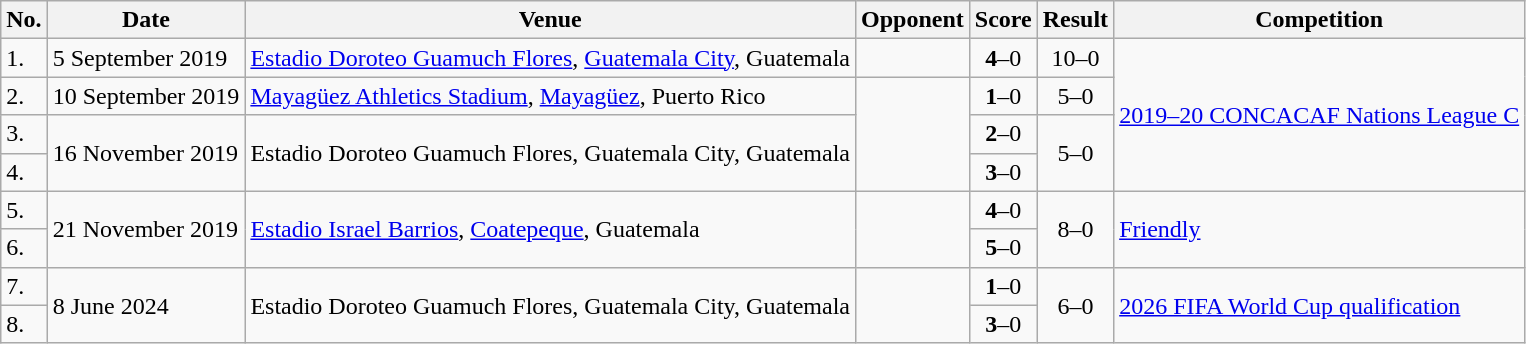<table class="wikitable" style="font-size:100%;">
<tr>
<th>No.</th>
<th>Date</th>
<th>Venue</th>
<th>Opponent</th>
<th>Score</th>
<th>Result</th>
<th>Competition</th>
</tr>
<tr>
<td>1.</td>
<td>5 September 2019</td>
<td><a href='#'>Estadio Doroteo Guamuch Flores</a>, <a href='#'>Guatemala City</a>, Guatemala</td>
<td></td>
<td align=center><strong>4</strong>–0</td>
<td align=center>10–0</td>
<td rowspan="4"><a href='#'>2019–20 CONCACAF Nations League C</a></td>
</tr>
<tr>
<td>2.</td>
<td>10 September 2019</td>
<td><a href='#'>Mayagüez Athletics Stadium</a>, <a href='#'>Mayagüez</a>, Puerto Rico</td>
<td rowspan="3"></td>
<td align=center><strong>1</strong>–0</td>
<td align=center>5–0</td>
</tr>
<tr>
<td>3.</td>
<td rowspan="2">16 November 2019</td>
<td rowspan="2">Estadio Doroteo Guamuch Flores, Guatemala City, Guatemala</td>
<td align=center><strong>2</strong>–0</td>
<td rowspan="2" style="text-align:center">5–0</td>
</tr>
<tr>
<td>4.</td>
<td align=center><strong>3</strong>–0</td>
</tr>
<tr>
<td>5.</td>
<td rowspan="2">21 November 2019</td>
<td rowspan="2"><a href='#'>Estadio Israel Barrios</a>, <a href='#'>Coatepeque</a>, Guatemala</td>
<td rowspan="2"></td>
<td align=center><strong>4</strong>–0</td>
<td rowspan="2" style="text-align:center">8–0</td>
<td rowspan="2"><a href='#'>Friendly</a></td>
</tr>
<tr>
<td>6.</td>
<td align=center><strong>5</strong>–0</td>
</tr>
<tr>
<td>7.</td>
<td rowspan="2">8 June 2024</td>
<td rowspan="2">Estadio Doroteo Guamuch Flores, Guatemala City, Guatemala</td>
<td rowspan="2"></td>
<td align=center><strong>1</strong>–0</td>
<td rowspan="2" style="text-align:center">6–0</td>
<td rowspan="2"><a href='#'>2026 FIFA World Cup qualification</a></td>
</tr>
<tr>
<td>8.</td>
<td align=center><strong>3</strong>–0</td>
</tr>
</table>
